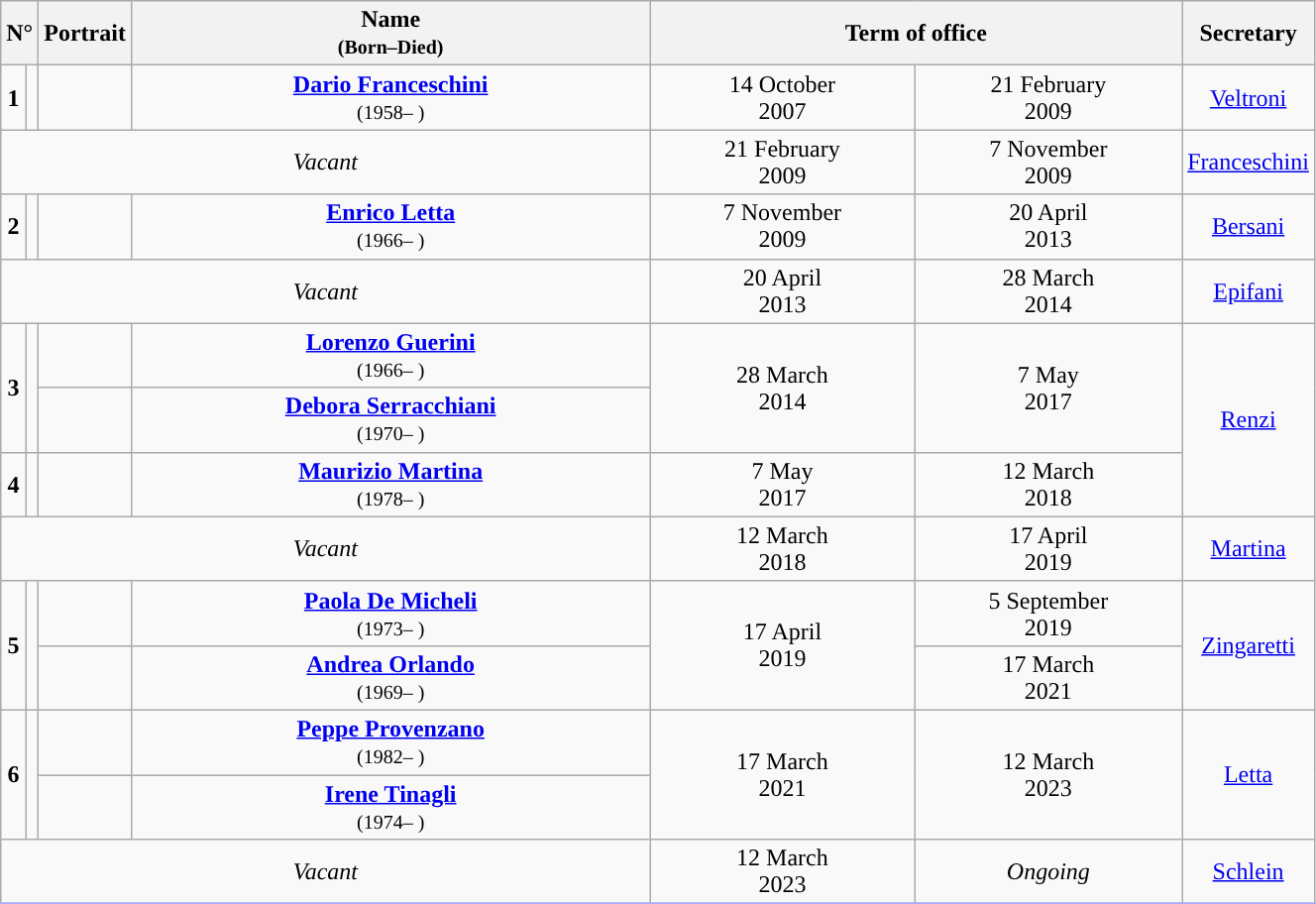<table class="wikitable" style="text-align:center; width:70%; border:1px #AAAAFF solid">
<tr>
<th colspan="2">N°</th>
<th width=85px>Portrait</th>
<th width=45%>Name<br><small>(Born–Died)</small></th>
<th width=45% colspan=2>Term of office</th>
<th width=15%>Secretary</th>
</tr>
<tr>
<td><strong>1</strong></td>
<td style="background: "></td>
<td></td>
<td><strong><a href='#'>Dario Franceschini</a></strong><br><small>(1958– )</small></td>
<td>14 October<br>2007</td>
<td>21 February<br>2009</td>
<td><a href='#'>Veltroni</a></td>
</tr>
<tr>
<td colspan=4><em>Vacant</em></td>
<td>21 February<br>2009</td>
<td>7 November<br>2009</td>
<td><a href='#'>Franceschini</a></td>
</tr>
<tr>
<td><strong>2</strong></td>
<td style="background: "></td>
<td></td>
<td><strong><a href='#'>Enrico Letta</a></strong><br><small>(1966– )</small></td>
<td>7 November<br>2009</td>
<td>20 April<br>2013</td>
<td><a href='#'>Bersani</a></td>
</tr>
<tr>
<td colspan=4><em>Vacant</em></td>
<td>20 April<br> 2013</td>
<td>28 March<br> 2014</td>
<td><a href='#'>Epifani</a></td>
</tr>
<tr>
<td rowspan=2><strong>3</strong></td>
<td rowspan=2 style="background: "></td>
<td></td>
<td><strong><a href='#'>Lorenzo Guerini</a></strong><br><small>(1966– )</small></td>
<td rowspan=2>28 March<br> 2014</td>
<td rowspan=2>7 May<br> 2017</td>
<td rowspan=3><a href='#'>Renzi</a></td>
</tr>
<tr>
<td></td>
<td><strong><a href='#'>Debora Serracchiani</a></strong><br><small>(1970– )</small></td>
</tr>
<tr>
<td><strong>4</strong></td>
<td style="background: "></td>
<td></td>
<td><strong><a href='#'>Maurizio Martina</a></strong><br><small>(1978– )</small></td>
<td>7 May<br>2017</td>
<td>12 March<br> 2018</td>
</tr>
<tr>
<td colspan=4><em>Vacant</em></td>
<td>12 March<br> 2018</td>
<td>17 April<br> 2019</td>
<td><a href='#'>Martina</a></td>
</tr>
<tr>
<td rowspan=2><strong>5</strong></td>
<td rowspan=2 style="background: "></td>
<td></td>
<td><strong><a href='#'>Paola De Micheli</a></strong><br><small>(1973– )</small></td>
<td rowspan=2>17 April<br> 2019</td>
<td>5 September<br> 2019</td>
<td rowspan=2><a href='#'>Zingaretti</a></td>
</tr>
<tr>
<td></td>
<td><strong><a href='#'>Andrea Orlando</a></strong><br><small>(1969– )</small></td>
<td>17 March<br>2021</td>
</tr>
<tr>
<td rowspan=2><strong>6</strong></td>
<td rowspan=2 style="background: "></td>
<td></td>
<td><strong><a href='#'>Peppe Provenzano</a></strong><br><small>(1982– )</small></td>
<td rowspan=2>17 March<br>2021</td>
<td rowspan=2>12 March<br>2023</td>
<td rowspan=2><a href='#'>Letta</a></td>
</tr>
<tr>
<td></td>
<td><strong><a href='#'>Irene Tinagli</a></strong><br><small>(1974– )</small></td>
</tr>
<tr>
<td colspan=4><em>Vacant</em></td>
<td>12 March<br>2023</td>
<td><em>Ongoing</em></td>
<td><a href='#'>Schlein</a></td>
</tr>
<tr>
</tr>
</table>
